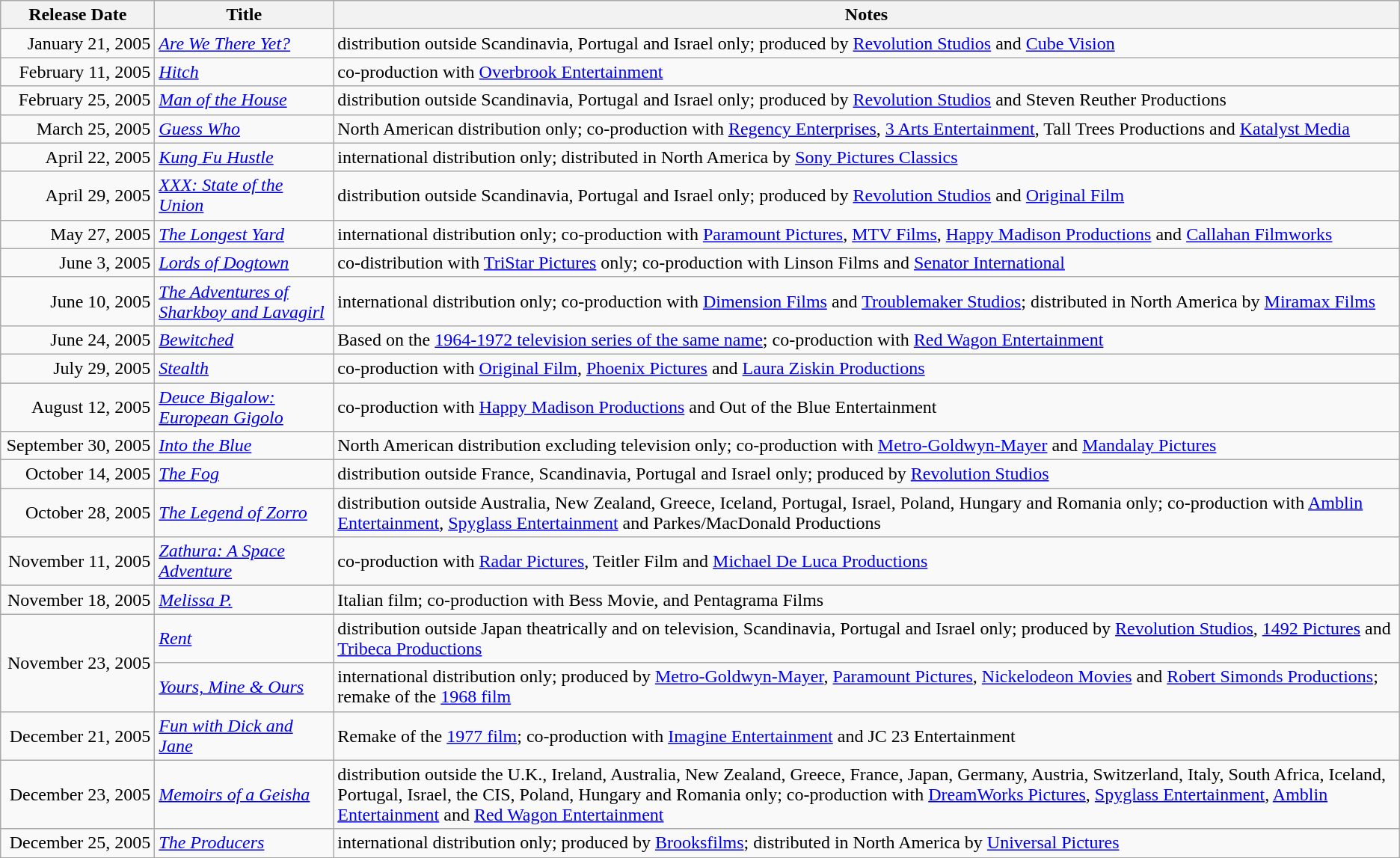<table class="wikitable sortable">
<tr>
<th scope="col" style="width:130px;">Release Date</th>
<th>Title</th>
<th>Notes</th>
</tr>
<tr>
<td style="text-align:right;">January 21, 2005</td>
<td><em><a href='#'>Are We There Yet?</a></em></td>
<td>distribution outside Scandinavia, Portugal and Israel only; produced by <a href='#'>Revolution Studios</a> and <a href='#'>Cube Vision</a></td>
</tr>
<tr>
<td style="text-align:right;">February 11, 2005</td>
<td><em><a href='#'>Hitch</a></em></td>
<td>co-production with <a href='#'>Overbrook Entertainment</a></td>
</tr>
<tr>
<td style="text-align:right;">February 25, 2005</td>
<td><em><a href='#'>Man of the House</a></em></td>
<td>distribution outside Scandinavia, Portugal and Israel only; produced by <a href='#'>Revolution Studios</a> and Steven Reuther Productions</td>
</tr>
<tr>
<td style="text-align:right;">March 25, 2005</td>
<td><em><a href='#'>Guess Who</a></em></td>
<td>North American distribution only; co-production with <a href='#'>Regency Enterprises</a>, <a href='#'>3 Arts Entertainment</a>, Tall Trees Productions and <a href='#'>Katalyst Media</a></td>
</tr>
<tr>
<td style="text-align:right;">April 22, 2005</td>
<td><em><a href='#'>Kung Fu Hustle</a></em></td>
<td>international distribution only; distributed in North America by <a href='#'>Sony Pictures Classics</a></td>
</tr>
<tr>
<td style="text-align:right;">April 29, 2005</td>
<td><em><a href='#'>XXX: State of the Union</a></em></td>
<td>distribution outside Scandinavia, Portugal and Israel only; produced by <a href='#'>Revolution Studios</a> and <a href='#'>Original Film</a></td>
</tr>
<tr>
<td style="text-align:right;">May 27, 2005</td>
<td><em><a href='#'>The Longest Yard</a></em></td>
<td>international distribution only; co-production with <a href='#'>Paramount Pictures</a>, <a href='#'>MTV Films</a>, <a href='#'>Happy Madison Productions</a> and <a href='#'>Callahan Filmworks</a></td>
</tr>
<tr>
<td style="text-align:right;">June 3, 2005</td>
<td><em><a href='#'>Lords of Dogtown</a></em></td>
<td>co-distribution with <a href='#'>TriStar Pictures</a> only; co-production with Linson Films and <a href='#'>Senator International</a></td>
</tr>
<tr>
<td style="text-align:right;">June 10, 2005</td>
<td><em><a href='#'>The Adventures of Sharkboy and Lavagirl</a></em></td>
<td>international distribution only; co-production with <a href='#'>Dimension Films</a> and <a href='#'>Troublemaker Studios</a>; distributed in North America by <a href='#'>Miramax Films</a></td>
</tr>
<tr>
<td style="text-align:right;">June 24, 2005</td>
<td><em><a href='#'>Bewitched</a></em></td>
<td>Based on the <a href='#'>1964-1972 television series of the same name</a>; co-production with <a href='#'>Red Wagon Entertainment</a></td>
</tr>
<tr>
<td style="text-align:right;">July 29, 2005</td>
<td><em><a href='#'>Stealth</a></em></td>
<td>co-production with <a href='#'>Original Film</a>, <a href='#'>Phoenix Pictures</a> and <a href='#'>Laura Ziskin Productions</a></td>
</tr>
<tr>
<td style="text-align:right;">August 12, 2005</td>
<td><em><a href='#'>Deuce Bigalow: European Gigolo</a></em></td>
<td>co-production with <a href='#'>Happy Madison Productions</a> and Out of the Blue Entertainment</td>
</tr>
<tr>
<td style="text-align:right;">September 30, 2005</td>
<td><em><a href='#'>Into the Blue</a></em></td>
<td>North American distribution excluding television only; co-production with <a href='#'>Metro-Goldwyn-Mayer</a> and <a href='#'>Mandalay Pictures</a></td>
</tr>
<tr>
<td style="text-align:right;">October 14, 2005</td>
<td><em><a href='#'>The Fog</a></em></td>
<td>distribution outside France, Scandinavia, Portugal and Israel only; produced by <a href='#'>Revolution Studios</a></td>
</tr>
<tr>
<td style="text-align:right;">October 28, 2005</td>
<td><em><a href='#'>The Legend of Zorro</a></em></td>
<td>distribution outside Australia, New Zealand, Greece, Iceland, Portugal, Israel, Poland, Hungary and Romania only; co-production with <a href='#'>Amblin Entertainment</a>, <a href='#'>Spyglass Entertainment</a> and Parkes/MacDonald Productions</td>
</tr>
<tr>
<td style="text-align:right;">November 11, 2005</td>
<td><em><a href='#'>Zathura: A Space Adventure</a></em></td>
<td>co-production with <a href='#'>Radar Pictures</a>, Teitler Film and <a href='#'>Michael De Luca Productions</a></td>
</tr>
<tr>
<td style="text-align:right;">November 18, 2005</td>
<td><em><a href='#'>Melissa P.</a></em></td>
<td>Italian film; co-production with Bess Movie, and Pentagrama Films</td>
</tr>
<tr>
<td style="text-align:right;" rowspan="2">November 23, 2005</td>
<td><em><a href='#'>Rent</a></em></td>
<td>distribution outside Japan theatrically and on television, Scandinavia, Portugal and Israel only; produced by <a href='#'>Revolution Studios</a>, <a href='#'>1492 Pictures</a> and <a href='#'>Tribeca Productions</a></td>
</tr>
<tr>
<td><em><a href='#'>Yours, Mine & Ours</a></em></td>
<td>international distribution only; produced by <a href='#'>Metro-Goldwyn-Mayer</a>, <a href='#'>Paramount Pictures</a>, <a href='#'>Nickelodeon Movies</a> and <a href='#'>Robert Simonds Productions</a>; remake of the <a href='#'>1968 film</a></td>
</tr>
<tr>
<td style="text-align:right;">December 21, 2005</td>
<td><em><a href='#'>Fun with Dick and Jane</a></em></td>
<td>Remake of the <a href='#'>1977 film</a>; co-production with <a href='#'>Imagine Entertainment</a> and JC 23 Entertainment</td>
</tr>
<tr>
<td style="text-align:right;">December 23, 2005</td>
<td><em><a href='#'>Memoirs of a Geisha</a></em></td>
<td>distribution outside the U.K., Ireland, Australia, New Zealand, Greece, France, Japan, Germany, Austria, Switzerland, Italy, South Africa, Iceland, Portugal, Israel, the CIS, Poland, Hungary and Romania only; co-production with <a href='#'>DreamWorks Pictures</a>, <a href='#'>Spyglass Entertainment</a>, <a href='#'>Amblin Entertainment</a> and <a href='#'>Red Wagon Entertainment</a></td>
</tr>
<tr>
<td style="text-align:right;">December 25, 2005</td>
<td><em><a href='#'>The Producers</a></em></td>
<td>international distribution only; produced by <a href='#'>Brooksfilms</a>; distributed in North America by <a href='#'>Universal Pictures</a></td>
</tr>
<tr>
</tr>
</table>
